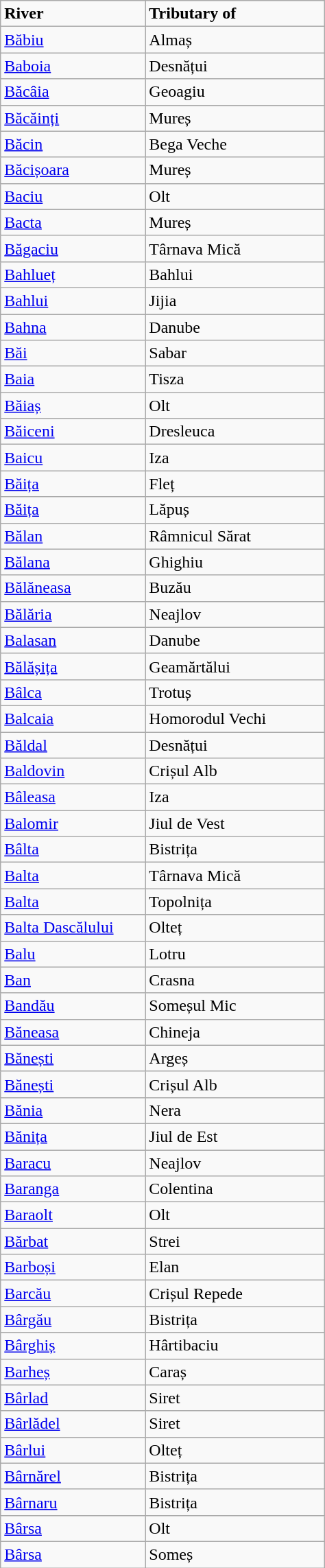<table class="wikitable">
<tr>
<td style="width:100pt;"><strong>River</strong></td>
<td style="width:125pt;"><strong>Tributary of</strong></td>
</tr>
<tr>
<td><a href='#'>Băbiu</a></td>
<td>Almaș</td>
</tr>
<tr>
<td><a href='#'>Baboia</a></td>
<td>Desnățui</td>
</tr>
<tr>
<td><a href='#'>Băcâia</a></td>
<td>Geoagiu</td>
</tr>
<tr>
<td><a href='#'>Băcăinți</a></td>
<td>Mureș</td>
</tr>
<tr>
<td><a href='#'>Băcin</a></td>
<td>Bega Veche</td>
</tr>
<tr>
<td><a href='#'>Băcișoara</a></td>
<td>Mureș</td>
</tr>
<tr>
<td><a href='#'>Baciu</a></td>
<td>Olt</td>
</tr>
<tr>
<td><a href='#'>Bacta</a></td>
<td>Mureș</td>
</tr>
<tr>
<td><a href='#'>Băgaciu</a></td>
<td>Târnava Mică</td>
</tr>
<tr>
<td><a href='#'>Bahlueț</a></td>
<td>Bahlui</td>
</tr>
<tr>
<td><a href='#'>Bahlui</a></td>
<td>Jijia</td>
</tr>
<tr>
<td><a href='#'>Bahna</a></td>
<td>Danube</td>
</tr>
<tr>
<td><a href='#'>Băi</a></td>
<td>Sabar</td>
</tr>
<tr>
<td><a href='#'>Baia</a></td>
<td>Tisza</td>
</tr>
<tr>
<td><a href='#'>Băiaș</a></td>
<td>Olt</td>
</tr>
<tr>
<td><a href='#'>Băiceni</a></td>
<td>Dresleuca</td>
</tr>
<tr>
<td><a href='#'>Baicu</a></td>
<td>Iza</td>
</tr>
<tr>
<td><a href='#'>Băița</a></td>
<td>Fleț</td>
</tr>
<tr>
<td><a href='#'>Băița</a></td>
<td>Lăpuș</td>
</tr>
<tr>
<td><a href='#'>Bălan</a></td>
<td>Râmnicul Sărat</td>
</tr>
<tr>
<td><a href='#'>Bălana</a></td>
<td>Ghighiu</td>
</tr>
<tr>
<td><a href='#'>Bălăneasa</a></td>
<td>Buzău</td>
</tr>
<tr>
<td><a href='#'>Bălăria</a></td>
<td>Neajlov</td>
</tr>
<tr>
<td><a href='#'>Balasan</a></td>
<td>Danube</td>
</tr>
<tr>
<td><a href='#'>Bălășița</a></td>
<td>Geamărtălui</td>
</tr>
<tr>
<td><a href='#'>Bâlca</a></td>
<td>Trotuș</td>
</tr>
<tr>
<td><a href='#'>Balcaia</a></td>
<td>Homorodul Vechi</td>
</tr>
<tr>
<td><a href='#'>Băldal</a></td>
<td>Desnățui</td>
</tr>
<tr>
<td><a href='#'>Baldovin</a></td>
<td>Crișul Alb</td>
</tr>
<tr>
<td><a href='#'>Bâleasa</a></td>
<td>Iza</td>
</tr>
<tr>
<td><a href='#'>Balomir</a></td>
<td>Jiul de Vest</td>
</tr>
<tr>
<td><a href='#'>Bâlta</a></td>
<td>Bistrița</td>
</tr>
<tr>
<td><a href='#'>Balta</a></td>
<td>Târnava Mică</td>
</tr>
<tr>
<td><a href='#'>Balta</a></td>
<td>Topolnița</td>
</tr>
<tr>
<td><a href='#'>Balta Dascălului</a></td>
<td>Olteț</td>
</tr>
<tr>
<td><a href='#'>Balu</a></td>
<td>Lotru</td>
</tr>
<tr>
<td><a href='#'>Ban</a></td>
<td>Crasna</td>
</tr>
<tr>
<td><a href='#'>Bandău</a></td>
<td>Someșul Mic</td>
</tr>
<tr>
<td><a href='#'>Băneasa</a></td>
<td>Chineja</td>
</tr>
<tr>
<td><a href='#'>Bănești</a></td>
<td>Argeș</td>
</tr>
<tr>
<td><a href='#'>Bănești</a></td>
<td>Crișul Alb</td>
</tr>
<tr>
<td><a href='#'>Bănia</a></td>
<td>Nera</td>
</tr>
<tr>
<td><a href='#'>Bănița</a></td>
<td>Jiul de Est</td>
</tr>
<tr>
<td><a href='#'>Baracu</a></td>
<td>Neajlov</td>
</tr>
<tr>
<td><a href='#'>Baranga</a></td>
<td>Colentina</td>
</tr>
<tr>
<td><a href='#'>Baraolt</a></td>
<td>Olt</td>
</tr>
<tr>
<td><a href='#'>Bărbat</a></td>
<td>Strei</td>
</tr>
<tr>
<td><a href='#'>Barboși</a></td>
<td>Elan</td>
</tr>
<tr>
<td><a href='#'>Barcău</a></td>
<td>Crișul Repede</td>
</tr>
<tr>
<td><a href='#'>Bârgău</a></td>
<td>Bistrița</td>
</tr>
<tr>
<td><a href='#'>Bârghiș</a></td>
<td>Hârtibaciu</td>
</tr>
<tr>
<td><a href='#'>Barheș</a></td>
<td>Caraș</td>
</tr>
<tr>
<td><a href='#'>Bârlad</a></td>
<td>Siret</td>
</tr>
<tr>
<td><a href='#'>Bârlădel</a></td>
<td>Siret</td>
</tr>
<tr>
<td><a href='#'>Bârlui</a></td>
<td>Olteț</td>
</tr>
<tr>
<td><a href='#'>Bârnărel</a></td>
<td>Bistrița</td>
</tr>
<tr>
<td><a href='#'>Bârnaru</a></td>
<td>Bistrița</td>
</tr>
<tr>
<td><a href='#'>Bârsa</a></td>
<td>Olt</td>
</tr>
<tr>
<td><a href='#'>Bârsa</a></td>
<td>Someș</td>
</tr>
</table>
